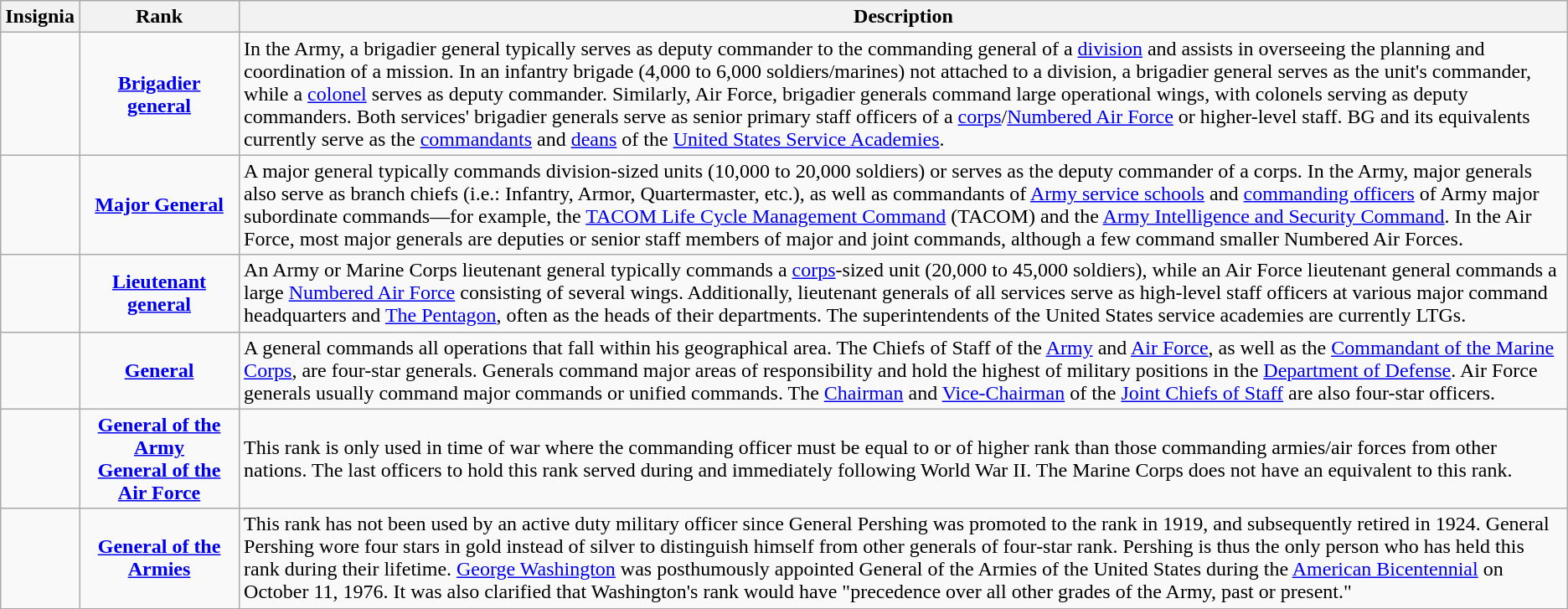<table class="wikitable">
<tr>
<th>Insignia</th>
<th width="120px">Rank</th>
<th>Description</th>
</tr>
<tr>
<td align="center"></td>
<td align="center"><strong><a href='#'>Brigadier general</a></strong></td>
<td>In the Army, a brigadier general typically serves as deputy commander to the commanding general of a <a href='#'>division</a> and assists in overseeing the planning and coordination of a mission. In an infantry brigade (4,000 to 6,000 soldiers/marines) not attached to a division, a brigadier general serves as the unit's commander, while a <a href='#'>colonel</a> serves as deputy commander. Similarly, Air Force, brigadier generals command large operational wings, with colonels serving as deputy commanders. Both services' brigadier generals serve as senior primary staff officers of a <a href='#'>corps</a>/<a href='#'>Numbered Air Force</a> or higher-level staff. BG and its equivalents currently serve as the <a href='#'>commandants</a> and <a href='#'>deans</a> of the <a href='#'>United States Service Academies</a>.</td>
</tr>
<tr>
<td align="center"></td>
<td align="center"><strong><a href='#'>Major General</a></strong></td>
<td>A major general typically commands division-sized units (10,000 to 20,000 soldiers) or serves as the deputy commander of a corps. In the Army, major generals also serve as branch chiefs (i.e.: Infantry, Armor, Quartermaster, etc.), as well as commandants of <a href='#'>Army service schools</a> and <a href='#'>commanding officers</a> of Army major subordinate commands—for example, the <a href='#'>TACOM Life Cycle Management Command</a> (TACOM) and the <a href='#'>Army Intelligence and Security Command</a>. In the Air Force, most major generals are deputies or senior staff members of major and joint commands, although a few command smaller Numbered Air Forces.</td>
</tr>
<tr>
<td align="center"></td>
<td align="center"><strong><a href='#'>Lieutenant general</a></strong></td>
<td>An Army or Marine Corps lieutenant general typically commands a <a href='#'>corps</a>-sized unit (20,000 to 45,000 soldiers), while an Air Force lieutenant general commands a large <a href='#'>Numbered Air Force</a> consisting of several wings. Additionally, lieutenant generals of all services serve as high-level staff officers at various major command headquarters and <a href='#'>The Pentagon</a>, often as the heads of their departments. The superintendents of the United States service academies are currently LTGs.</td>
</tr>
<tr>
<td align="center"></td>
<td align="center"><strong><a href='#'>General</a></strong></td>
<td>A general commands all operations that fall within his geographical area. The Chiefs of Staff of the <a href='#'>Army</a> and <a href='#'>Air Force</a>, as well as the <a href='#'>Commandant of the Marine Corps</a>, are four-star generals. Generals command major areas of responsibility and hold the highest of military positions in the <a href='#'>Department of Defense</a>. Air Force generals usually command major commands or unified commands. The <a href='#'>Chairman</a> and <a href='#'>Vice-Chairman</a> of the <a href='#'>Joint Chiefs of Staff</a> are also four-star officers.</td>
</tr>
<tr>
<td align="center"></td>
<td align="center"><strong><a href='#'>General of the Army</a></strong> <br><strong><a href='#'>General of the Air Force</a></strong></td>
<td>This rank is only used in time of war where the commanding officer must be equal to or of higher rank than those commanding armies/air forces from other nations. The last officers to hold this rank served during and immediately following World War II. The Marine Corps does not have an equivalent to this rank.</td>
</tr>
<tr>
<td align="center"></td>
<td align="center"><strong><a href='#'>General of the Armies</a></strong></td>
<td>This rank has not been used by an active duty military officer since General Pershing was promoted to the rank in 1919, and subsequently retired in 1924. General Pershing wore four stars in gold instead of silver to distinguish himself from other generals of four-star rank. Pershing is thus the only person who has held this rank during their lifetime.  <a href='#'>George Washington</a> was posthumously appointed General of the Armies of the United States during the <a href='#'>American Bicentennial</a> on October 11, 1976. It was also clarified that Washington's rank would have "precedence over all other grades of the Army, past or present."</td>
</tr>
<tr>
</tr>
</table>
